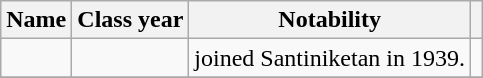<table class="wikitable sortable">
<tr>
<th>Name</th>
<th data-sort-type="isoDate">Class year</th>
<th class="unsortable">Notability</th>
<th class="unsortable"></th>
</tr>
<tr>
<td></td>
<td style="text-align:center;"></td>
<td>joined Santiniketan in 1939.</td>
<td style="text-align:center;"></td>
</tr>
<tr>
</tr>
</table>
